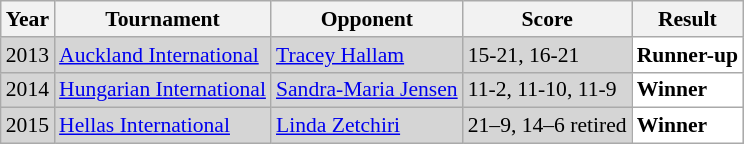<table class="sortable wikitable" style="font-size: 90%;">
<tr>
<th>Year</th>
<th>Tournament</th>
<th>Opponent</th>
<th>Score</th>
<th>Result</th>
</tr>
<tr style="background:#D5D5D5">
<td align="center">2013</td>
<td align="left"><a href='#'>Auckland International</a></td>
<td align="left"> <a href='#'>Tracey Hallam</a></td>
<td align="left">15-21, 16-21</td>
<td style="text-align:left; background:white"> <strong>Runner-up</strong></td>
</tr>
<tr style="background:#D5D5D5">
<td align="center">2014</td>
<td align="left"><a href='#'>Hungarian International</a></td>
<td align="left"> <a href='#'>Sandra-Maria Jensen</a></td>
<td align="left">11-2, 11-10, 11-9</td>
<td style="text-align:left; background:white"> <strong>Winner</strong></td>
</tr>
<tr style="background:#D5D5D5">
<td align="center">2015</td>
<td align="left"><a href='#'>Hellas International</a></td>
<td align="left"> <a href='#'>Linda Zetchiri</a></td>
<td align="left">21–9, 14–6 retired</td>
<td style="text-align:left; background:white"> <strong>Winner</strong></td>
</tr>
</table>
